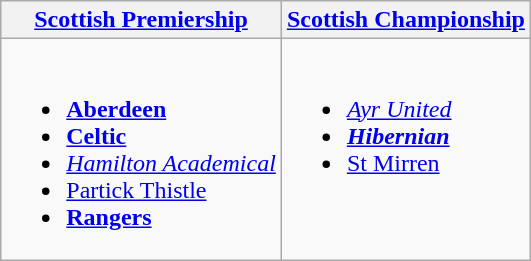<table class="wikitable" style="text-align:left">
<tr>
<th><a href='#'>Scottish Premiership</a></th>
<th><a href='#'>Scottish Championship</a></th>
</tr>
<tr>
<td valign=top><br><ul><li><strong><a href='#'>Aberdeen</a></strong></li><li><strong><a href='#'>Celtic</a></strong></li><li><em><a href='#'>Hamilton Academical</a></em></li><li><a href='#'>Partick Thistle</a></li><li><strong><a href='#'>Rangers</a></strong></li></ul></td>
<td valign=top><br><ul><li><em><a href='#'>Ayr United</a></em></li><li><strong><em><a href='#'>Hibernian</a></em></strong></li><li><a href='#'>St Mirren</a></li></ul></td>
</tr>
</table>
